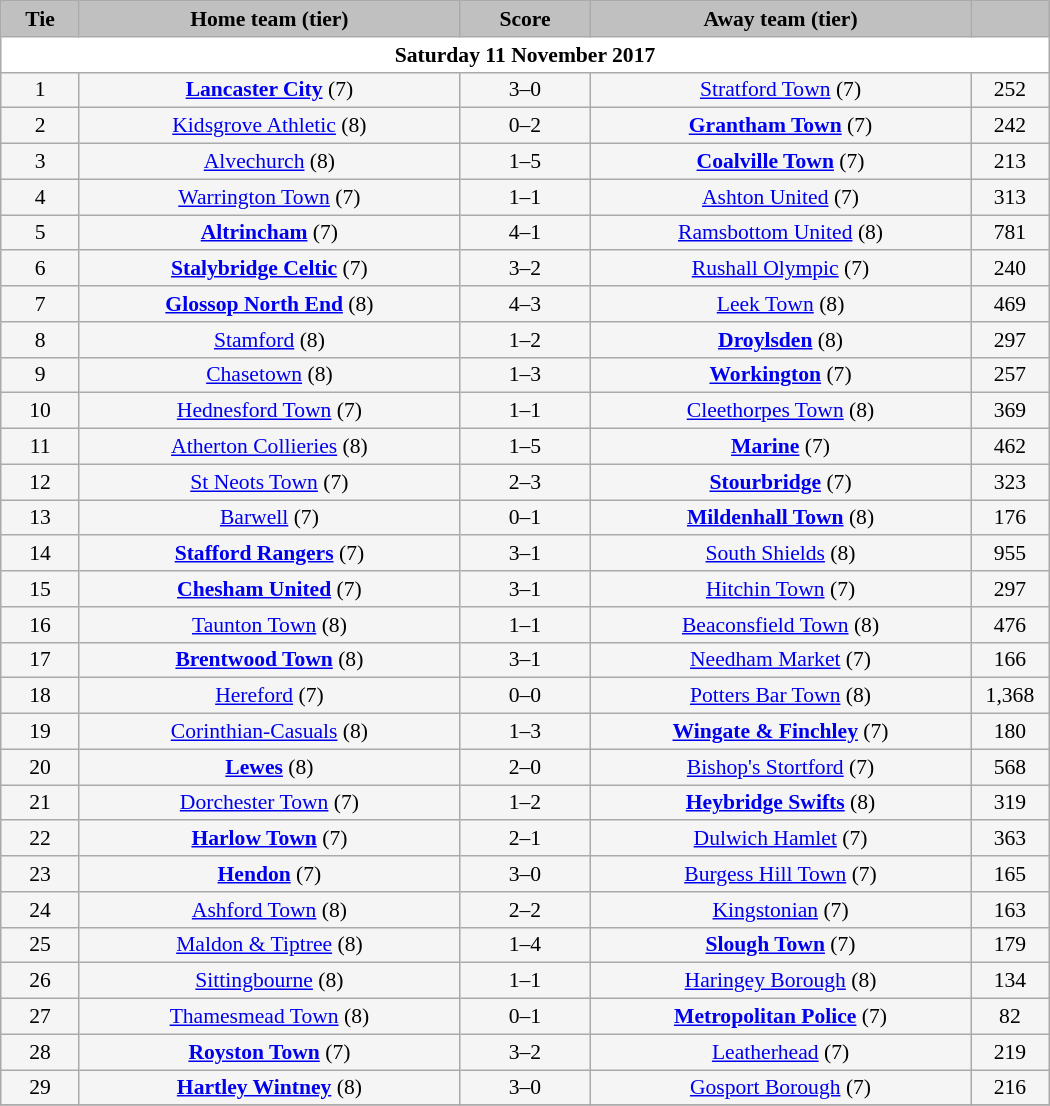<table class="wikitable" style="width: 700px; background:WhiteSmoke; text-align:center; font-size:90%">
<tr>
<td scope="col" style="width:  7.50%; background:silver;"><strong>Tie</strong></td>
<td scope="col" style="width: 36.25%; background:silver;"><strong>Home team (tier)</strong></td>
<td scope="col" style="width: 12.50%; background:silver;"><strong>Score</strong></td>
<td scope="col" style="width: 36.25%; background:silver;"><strong>Away team (tier)</strong></td>
<td scope="col" style="width:  7.50%; background:silver;"><strong></strong></td>
</tr>
<tr>
<td colspan="5" style= background:White><strong>Saturday 11 November 2017</strong></td>
</tr>
<tr>
<td>1</td>
<td><strong><a href='#'>Lancaster City</a></strong> (7)</td>
<td>3–0</td>
<td><a href='#'>Stratford Town</a> (7)</td>
<td>252</td>
</tr>
<tr>
<td>2</td>
<td><a href='#'>Kidsgrove Athletic</a> (8)</td>
<td>0–2</td>
<td><strong><a href='#'>Grantham Town</a></strong> (7)</td>
<td>242</td>
</tr>
<tr>
<td>3</td>
<td><a href='#'>Alvechurch</a> (8)</td>
<td>1–5</td>
<td><strong><a href='#'>Coalville Town</a></strong> (7)</td>
<td>213</td>
</tr>
<tr>
<td>4</td>
<td><a href='#'>Warrington Town</a> (7)</td>
<td>1–1</td>
<td><a href='#'>Ashton United</a> (7)</td>
<td>313</td>
</tr>
<tr>
<td>5</td>
<td><strong><a href='#'>Altrincham</a></strong> (7)</td>
<td>4–1</td>
<td><a href='#'>Ramsbottom United</a> (8)</td>
<td>781</td>
</tr>
<tr>
<td>6</td>
<td><strong><a href='#'>Stalybridge Celtic</a></strong> (7)</td>
<td>3–2</td>
<td><a href='#'>Rushall Olympic</a> (7)</td>
<td>240</td>
</tr>
<tr>
<td>7</td>
<td><strong><a href='#'>Glossop North End</a></strong> (8)</td>
<td>4–3</td>
<td><a href='#'>Leek Town</a> (8)</td>
<td>469</td>
</tr>
<tr>
<td>8</td>
<td><a href='#'>Stamford</a> (8)</td>
<td>1–2</td>
<td><strong><a href='#'>Droylsden</a></strong> (8)</td>
<td>297</td>
</tr>
<tr>
<td>9</td>
<td><a href='#'>Chasetown</a> (8)</td>
<td>1–3</td>
<td><strong><a href='#'>Workington</a></strong> (7)</td>
<td>257</td>
</tr>
<tr>
<td>10</td>
<td><a href='#'>Hednesford Town</a> (7)</td>
<td>1–1</td>
<td><a href='#'>Cleethorpes Town</a> (8)</td>
<td>369</td>
</tr>
<tr>
<td>11</td>
<td><a href='#'>Atherton Collieries</a> (8)</td>
<td>1–5</td>
<td><strong><a href='#'>Marine</a></strong> (7)</td>
<td>462</td>
</tr>
<tr>
<td>12</td>
<td><a href='#'>St Neots Town</a> (7)</td>
<td>2–3</td>
<td><strong><a href='#'>Stourbridge</a></strong> (7)</td>
<td>323</td>
</tr>
<tr>
<td>13</td>
<td><a href='#'>Barwell</a> (7)</td>
<td>0–1</td>
<td><strong><a href='#'>Mildenhall Town</a></strong> (8)</td>
<td>176</td>
</tr>
<tr>
<td>14</td>
<td><strong><a href='#'>Stafford Rangers</a></strong> (7)</td>
<td>3–1</td>
<td><a href='#'>South Shields</a> (8)</td>
<td>955</td>
</tr>
<tr>
<td>15</td>
<td><strong><a href='#'>Chesham United</a></strong> (7)</td>
<td>3–1</td>
<td><a href='#'>Hitchin Town</a> (7)</td>
<td>297</td>
</tr>
<tr>
<td>16</td>
<td><a href='#'>Taunton Town</a> (8)</td>
<td>1–1</td>
<td><a href='#'>Beaconsfield Town</a> (8)</td>
<td>476</td>
</tr>
<tr>
<td>17</td>
<td><strong><a href='#'>Brentwood Town</a></strong> (8)</td>
<td>3–1</td>
<td><a href='#'>Needham Market</a> (7)</td>
<td>166</td>
</tr>
<tr>
<td>18</td>
<td><a href='#'>Hereford</a> (7)</td>
<td>0–0</td>
<td><a href='#'>Potters Bar Town</a> (8)</td>
<td>1,368</td>
</tr>
<tr>
<td>19</td>
<td><a href='#'>Corinthian-Casuals</a> (8)</td>
<td>1–3</td>
<td><strong><a href='#'>Wingate & Finchley</a></strong> (7)</td>
<td>180</td>
</tr>
<tr>
<td>20</td>
<td><strong><a href='#'>Lewes</a></strong> (8)</td>
<td>2–0</td>
<td><a href='#'>Bishop's Stortford</a> (7)</td>
<td>568</td>
</tr>
<tr>
<td>21</td>
<td><a href='#'>Dorchester Town</a> (7)</td>
<td>1–2</td>
<td><strong><a href='#'>Heybridge Swifts</a></strong> (8)</td>
<td>319</td>
</tr>
<tr>
<td>22</td>
<td><strong><a href='#'>Harlow Town</a></strong> (7)</td>
<td>2–1</td>
<td><a href='#'>Dulwich Hamlet</a> (7)</td>
<td>363</td>
</tr>
<tr>
<td>23</td>
<td><strong><a href='#'>Hendon</a></strong> (7)</td>
<td>3–0</td>
<td><a href='#'>Burgess Hill Town</a> (7)</td>
<td>165</td>
</tr>
<tr>
<td>24</td>
<td><a href='#'>Ashford Town</a> (8)</td>
<td>2–2</td>
<td><a href='#'>Kingstonian</a> (7)</td>
<td>163</td>
</tr>
<tr>
<td>25</td>
<td><a href='#'>Maldon & Tiptree</a> (8)</td>
<td>1–4</td>
<td><strong><a href='#'>Slough Town</a></strong> (7)</td>
<td>179</td>
</tr>
<tr>
<td>26</td>
<td><a href='#'>Sittingbourne</a> (8)</td>
<td>1–1</td>
<td><a href='#'>Haringey Borough</a> (8)</td>
<td>134</td>
</tr>
<tr>
<td>27</td>
<td><a href='#'>Thamesmead Town</a> (8)</td>
<td>0–1</td>
<td><strong><a href='#'>Metropolitan Police</a></strong> (7)</td>
<td>82</td>
</tr>
<tr>
<td>28</td>
<td><strong><a href='#'>Royston Town</a></strong> (7)</td>
<td>3–2</td>
<td><a href='#'>Leatherhead</a> (7)</td>
<td>219</td>
</tr>
<tr>
<td>29</td>
<td><strong><a href='#'>Hartley Wintney</a></strong> (8)</td>
<td>3–0</td>
<td><a href='#'>Gosport Borough</a> (7)</td>
<td>216</td>
</tr>
<tr>
</tr>
</table>
